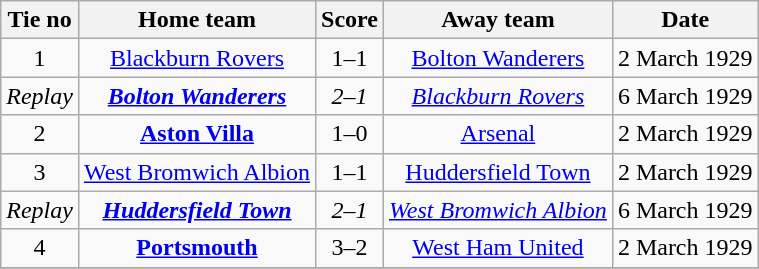<table class="wikitable" style="text-align: center">
<tr>
<th>Tie no</th>
<th>Home team</th>
<th>Score</th>
<th>Away team</th>
<th>Date</th>
</tr>
<tr>
<td>1</td>
<td><a href='#'>Blackburn Rovers</a></td>
<td>1–1</td>
<td><a href='#'>Bolton Wanderers</a></td>
<td>2 March 1929</td>
</tr>
<tr>
<td><em>Replay</em></td>
<td><strong><em><a href='#'>Bolton Wanderers</a></em></strong></td>
<td><em>2–1</em></td>
<td><em><a href='#'>Blackburn Rovers</a></em></td>
<td>6 March 1929</td>
</tr>
<tr>
<td>2</td>
<td><strong><a href='#'>Aston Villa</a></strong></td>
<td>1–0</td>
<td><a href='#'>Arsenal</a></td>
<td>2 March 1929</td>
</tr>
<tr>
<td>3</td>
<td><a href='#'>West Bromwich Albion</a></td>
<td>1–1</td>
<td><a href='#'>Huddersfield Town</a></td>
<td>2 March 1929</td>
</tr>
<tr>
<td><em>Replay</em></td>
<td><strong><em><a href='#'>Huddersfield Town</a></em></strong></td>
<td><em>2–1</em></td>
<td><em><a href='#'>West Bromwich Albion</a></em></td>
<td>6 March 1929</td>
</tr>
<tr>
<td>4</td>
<td><strong><a href='#'>Portsmouth</a></strong></td>
<td>3–2</td>
<td><a href='#'>West Ham United</a></td>
<td>2 March 1929</td>
</tr>
<tr>
</tr>
</table>
